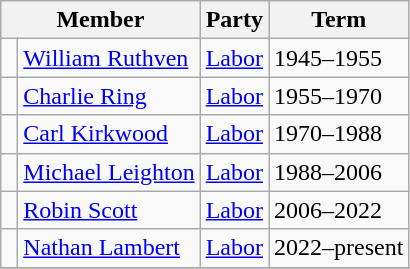<table class="wikitable">
<tr>
<th colspan="2">Member</th>
<th>Party</th>
<th>Term</th>
</tr>
<tr>
<td> </td>
<td><a href='#'>William Ruthven</a></td>
<td><a href='#'>Labor</a></td>
<td>1945–1955</td>
</tr>
<tr>
<td> </td>
<td><a href='#'>Charlie Ring</a></td>
<td><a href='#'>Labor</a></td>
<td>1955–1970</td>
</tr>
<tr>
<td> </td>
<td><a href='#'>Carl Kirkwood</a></td>
<td><a href='#'>Labor</a></td>
<td>1970–1988</td>
</tr>
<tr>
<td> </td>
<td><a href='#'>Michael Leighton</a></td>
<td><a href='#'>Labor</a></td>
<td>1988–2006</td>
</tr>
<tr>
<td> </td>
<td><a href='#'>Robin Scott</a></td>
<td><a href='#'>Labor</a></td>
<td>2006–2022</td>
</tr>
<tr>
<td> </td>
<td><a href='#'>Nathan Lambert</a></td>
<td><a href='#'>Labor</a></td>
<td>2022–present</td>
</tr>
<tr>
</tr>
</table>
